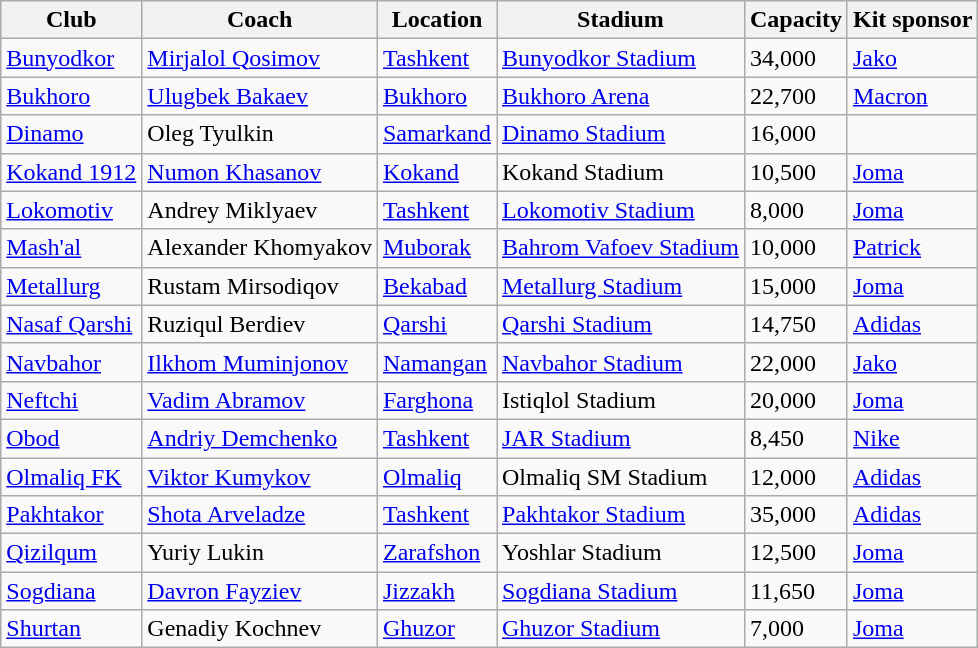<table class="wikitable sortable" style="text-align: left;">
<tr>
<th>Club</th>
<th>Coach</th>
<th>Location</th>
<th>Stadium</th>
<th>Capacity</th>
<th>Kit sponsor</th>
</tr>
<tr>
<td><a href='#'>Bunyodkor</a></td>
<td> <a href='#'>Mirjalol Qosimov</a></td>
<td><a href='#'>Tashkent</a></td>
<td><a href='#'>Bunyodkor Stadium</a></td>
<td>34,000</td>
<td><a href='#'>Jako</a></td>
</tr>
<tr>
<td><a href='#'>Bukhoro</a></td>
<td> <a href='#'>Ulugbek Bakaev</a></td>
<td><a href='#'>Bukhoro</a></td>
<td><a href='#'>Bukhoro Arena</a></td>
<td>22,700</td>
<td><a href='#'>Macron</a></td>
</tr>
<tr>
<td><a href='#'>Dinamo</a></td>
<td> Oleg Tyulkin</td>
<td><a href='#'>Samarkand</a></td>
<td><a href='#'>Dinamo Stadium</a></td>
<td>16,000</td>
<td></td>
</tr>
<tr>
<td><a href='#'>Kokand 1912</a></td>
<td> <a href='#'>Numon Khasanov</a></td>
<td><a href='#'>Kokand</a></td>
<td>Kokand Stadium</td>
<td>10,500</td>
<td><a href='#'>Joma</a></td>
</tr>
<tr>
<td><a href='#'>Lokomotiv</a></td>
<td> Andrey Miklyaev</td>
<td><a href='#'>Tashkent</a></td>
<td><a href='#'>Lokomotiv Stadium</a></td>
<td>8,000</td>
<td><a href='#'>Joma</a></td>
</tr>
<tr>
<td><a href='#'>Mash'al</a></td>
<td> Alexander Khomyakov</td>
<td><a href='#'>Muborak</a></td>
<td><a href='#'>Bahrom Vafoev Stadium</a></td>
<td>10,000</td>
<td><a href='#'>Patrick</a></td>
</tr>
<tr>
<td><a href='#'>Metallurg</a></td>
<td> Rustam Mirsodiqov</td>
<td><a href='#'>Bekabad</a></td>
<td><a href='#'>Metallurg Stadium</a></td>
<td>15,000</td>
<td><a href='#'>Joma</a></td>
</tr>
<tr>
<td><a href='#'>Nasaf Qarshi</a></td>
<td> Ruziqul Berdiev</td>
<td><a href='#'>Qarshi</a></td>
<td><a href='#'>Qarshi Stadium</a></td>
<td>14,750</td>
<td><a href='#'>Adidas</a></td>
</tr>
<tr>
<td><a href='#'>Navbahor</a></td>
<td> <a href='#'>Ilkhom Muminjonov</a></td>
<td><a href='#'>Namangan</a></td>
<td><a href='#'>Navbahor Stadium</a></td>
<td>22,000</td>
<td><a href='#'>Jako</a></td>
</tr>
<tr>
<td><a href='#'>Neftchi</a></td>
<td> <a href='#'>Vadim Abramov</a></td>
<td><a href='#'>Farghona</a></td>
<td>Istiqlol Stadium</td>
<td>20,000</td>
<td><a href='#'>Joma</a></td>
</tr>
<tr>
<td><a href='#'>Obod</a></td>
<td> <a href='#'>Andriy Demchenko</a></td>
<td><a href='#'>Tashkent</a></td>
<td><a href='#'>JAR Stadium</a></td>
<td>8,450</td>
<td><a href='#'>Nike</a></td>
</tr>
<tr>
<td><a href='#'>Olmaliq FK</a></td>
<td> <a href='#'>Viktor Kumykov</a></td>
<td><a href='#'>Olmaliq</a></td>
<td>Olmaliq SM Stadium</td>
<td>12,000</td>
<td><a href='#'>Adidas</a></td>
</tr>
<tr>
<td><a href='#'>Pakhtakor</a></td>
<td> <a href='#'>Shota Arveladze</a></td>
<td><a href='#'>Tashkent</a></td>
<td><a href='#'>Pakhtakor Stadium</a></td>
<td>35,000</td>
<td><a href='#'>Adidas</a></td>
</tr>
<tr>
<td><a href='#'>Qizilqum</a></td>
<td> Yuriy Lukin</td>
<td><a href='#'>Zarafshon</a></td>
<td>Yoshlar Stadium</td>
<td>12,500</td>
<td><a href='#'>Joma</a></td>
</tr>
<tr>
<td><a href='#'>Sogdiana</a></td>
<td> <a href='#'>Davron Fayziev</a></td>
<td><a href='#'>Jizzakh</a></td>
<td><a href='#'>Sogdiana Stadium</a></td>
<td>11,650</td>
<td><a href='#'>Joma</a></td>
</tr>
<tr>
<td><a href='#'>Shurtan</a></td>
<td> Genadiy Kochnev</td>
<td><a href='#'>Ghuzor</a></td>
<td><a href='#'>Ghuzor Stadium</a></td>
<td>7,000</td>
<td><a href='#'>Joma</a></td>
</tr>
</table>
